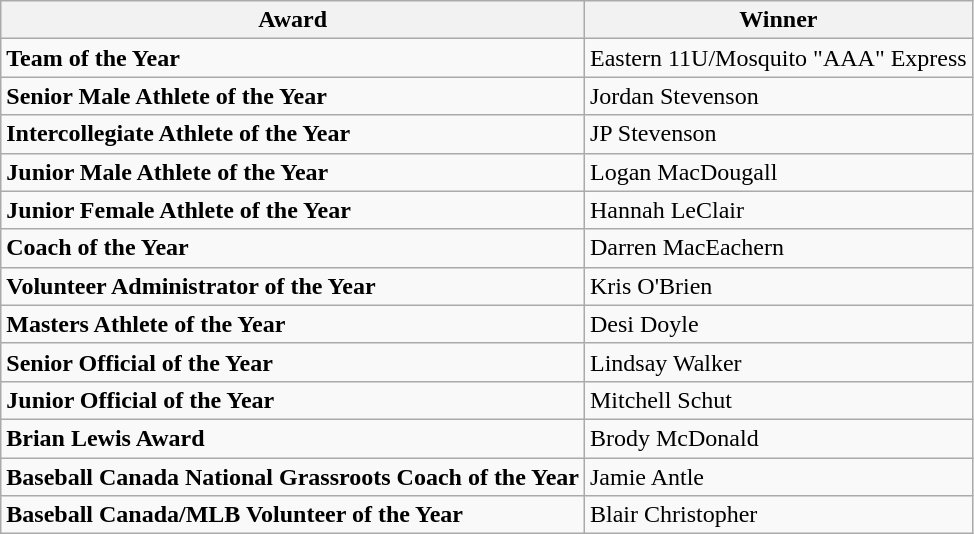<table class="wikitable">
<tr>
<th>Award</th>
<th>Winner</th>
</tr>
<tr>
<td><strong>Team of the Year</strong></td>
<td>Eastern 11U/Mosquito "AAA" Express</td>
</tr>
<tr>
<td><strong>Senior Male Athlete of the Year</strong></td>
<td>Jordan Stevenson</td>
</tr>
<tr>
<td><strong>Intercollegiate Athlete of the Year</strong></td>
<td>JP Stevenson</td>
</tr>
<tr>
<td><strong>Junior Male Athlete of the Year</strong></td>
<td>Logan MacDougall</td>
</tr>
<tr>
<td><strong>Junior Female Athlete of the Year</strong></td>
<td>Hannah LeClair</td>
</tr>
<tr>
<td><strong>Coach of the Year</strong></td>
<td>Darren MacEachern</td>
</tr>
<tr>
<td><strong>Volunteer Administrator of the Year</strong></td>
<td>Kris O'Brien</td>
</tr>
<tr>
<td><strong>Masters Athlete of the Year</strong></td>
<td>Desi Doyle</td>
</tr>
<tr>
<td><strong>Senior Official of the Year</strong></td>
<td>Lindsay Walker</td>
</tr>
<tr>
<td><strong>Junior Official of the Year</strong></td>
<td>Mitchell Schut</td>
</tr>
<tr>
<td><strong>Brian Lewis Award</strong></td>
<td>Brody McDonald</td>
</tr>
<tr>
<td><strong>Baseball Canada National Grassroots Coach of the Year</strong></td>
<td>Jamie Antle</td>
</tr>
<tr>
<td><strong>Baseball Canada/MLB Volunteer of the Year</strong></td>
<td>Blair Christopher</td>
</tr>
</table>
